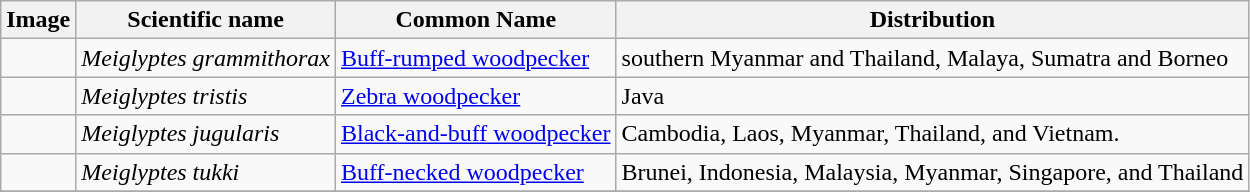<table class="wikitable">
<tr>
<th>Image</th>
<th>Scientific name</th>
<th>Common Name</th>
<th>Distribution</th>
</tr>
<tr>
<td></td>
<td><em>Meiglyptes grammithorax</em></td>
<td><a href='#'>Buff-rumped woodpecker</a></td>
<td>southern Myanmar and Thailand, Malaya, Sumatra and Borneo</td>
</tr>
<tr>
<td></td>
<td><em>Meiglyptes tristis</em></td>
<td><a href='#'>Zebra woodpecker</a></td>
<td>Java</td>
</tr>
<tr>
<td></td>
<td><em>Meiglyptes jugularis</em></td>
<td><a href='#'>Black-and-buff woodpecker</a></td>
<td>Cambodia, Laos, Myanmar, Thailand, and Vietnam.</td>
</tr>
<tr>
<td></td>
<td><em>Meiglyptes tukki</em></td>
<td><a href='#'>Buff-necked woodpecker</a></td>
<td>Brunei, Indonesia, Malaysia, Myanmar, Singapore, and Thailand</td>
</tr>
<tr>
</tr>
</table>
